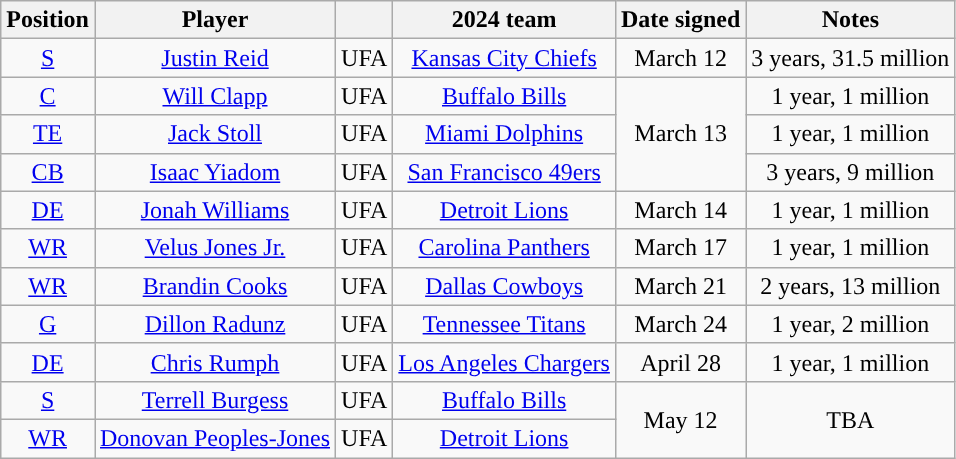<table class="wikitable" style="text-align:center">
<tr>
<th>Position</th>
<th>Player</th>
<th></th>
<th>2024 team</th>
<th>Date signed</th>
<th>Notes</th>
</tr>
<tr>
<td><a href='#'>S</a></td>
<td><a href='#'>Justin Reid</a></td>
<td>UFA</td>
<td><a href='#'>Kansas City Chiefs</a></td>
<td>March 12</td>
<td>3 years, 31.5 million</td>
</tr>
<tr>
<td><a href='#'>C</a></td>
<td><a href='#'>Will Clapp</a></td>
<td>UFA</td>
<td><a href='#'>Buffalo Bills</a></td>
<td rowspan="3">March 13</td>
<td>1 year, 1 million</td>
</tr>
<tr>
<td><a href='#'>TE</a></td>
<td><a href='#'>Jack Stoll</a></td>
<td>UFA</td>
<td><a href='#'>Miami Dolphins</a></td>
<td>1 year, 1 million</td>
</tr>
<tr>
<td><a href='#'>CB</a></td>
<td><a href='#'>Isaac Yiadom</a></td>
<td>UFA</td>
<td><a href='#'>San Francisco 49ers</a></td>
<td>3 years, 9 million</td>
</tr>
<tr>
<td><a href='#'>DE</a></td>
<td><a href='#'>Jonah Williams</a></td>
<td>UFA</td>
<td><a href='#'>Detroit Lions</a></td>
<td>March 14</td>
<td>1 year, 1 million</td>
</tr>
<tr>
<td><a href='#'>WR</a></td>
<td><a href='#'>Velus Jones Jr.</a></td>
<td>UFA</td>
<td><a href='#'>Carolina Panthers</a></td>
<td>March 17</td>
<td>1 year, 1 million</td>
</tr>
<tr>
<td><a href='#'>WR</a></td>
<td><a href='#'>Brandin Cooks</a></td>
<td>UFA</td>
<td><a href='#'>Dallas Cowboys</a></td>
<td>March 21</td>
<td>2 years, 13 million</td>
</tr>
<tr>
<td><a href='#'>G</a></td>
<td><a href='#'>Dillon Radunz</a></td>
<td>UFA</td>
<td><a href='#'>Tennessee Titans</a></td>
<td>March 24</td>
<td>1 year, 2 million</td>
</tr>
<tr>
<td><a href='#'>DE</a></td>
<td><a href='#'>Chris Rumph</a></td>
<td>UFA</td>
<td><a href='#'>Los Angeles Chargers</a></td>
<td>April 28</td>
<td>1 year, 1 million</td>
</tr>
<tr>
<td><a href='#'>S</a></td>
<td><a href='#'>Terrell Burgess</a></td>
<td>UFA</td>
<td><a href='#'>Buffalo Bills</a></td>
<td rowspan="2">May 12</td>
<td rowspan="2">TBA</td>
</tr>
<tr>
<td><a href='#'>WR</a></td>
<td><a href='#'>Donovan Peoples-Jones</a></td>
<td>UFA</td>
<td><a href='#'>Detroit Lions</a></td>
</tr>
</table>
